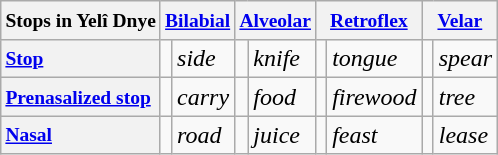<table class="wikitable" font-size:larger;">
<tr style="vertical-align: center; font-size: small; height: 2em">
<th>Stops in Yelî Dnye</th>
<th colspan=2><a href='#'>Bilabial</a></th>
<th colspan=2><a href='#'>Alveolar</a></th>
<th colspan=2><a href='#'>Retroflex</a></th>
<th colspan=2><a href='#'>Velar</a></th>
</tr>
<tr>
<th style="font-size:small; text-align:left"><a href='#'>Stop</a></th>
<td></td>
<td><em>side</em></td>
<td></td>
<td><em>knife</em></td>
<td></td>
<td><em>tongue</em></td>
<td></td>
<td><em>spear</em></td>
</tr>
<tr>
<th style="font-size:small; text-align:left"><a href='#'>Prenasalized stop</a></th>
<td></td>
<td><em>carry</em></td>
<td></td>
<td><em>food</em></td>
<td></td>
<td><em>firewood</em></td>
<td></td>
<td><em>tree</em></td>
</tr>
<tr>
<th style="font-size:small; text-align:left"><a href='#'>Nasal</a></th>
<td></td>
<td><em>road</em></td>
<td></td>
<td><em>juice</em></td>
<td></td>
<td><em>feast</em></td>
<td></td>
<td><em>lease</em></td>
</tr>
</table>
